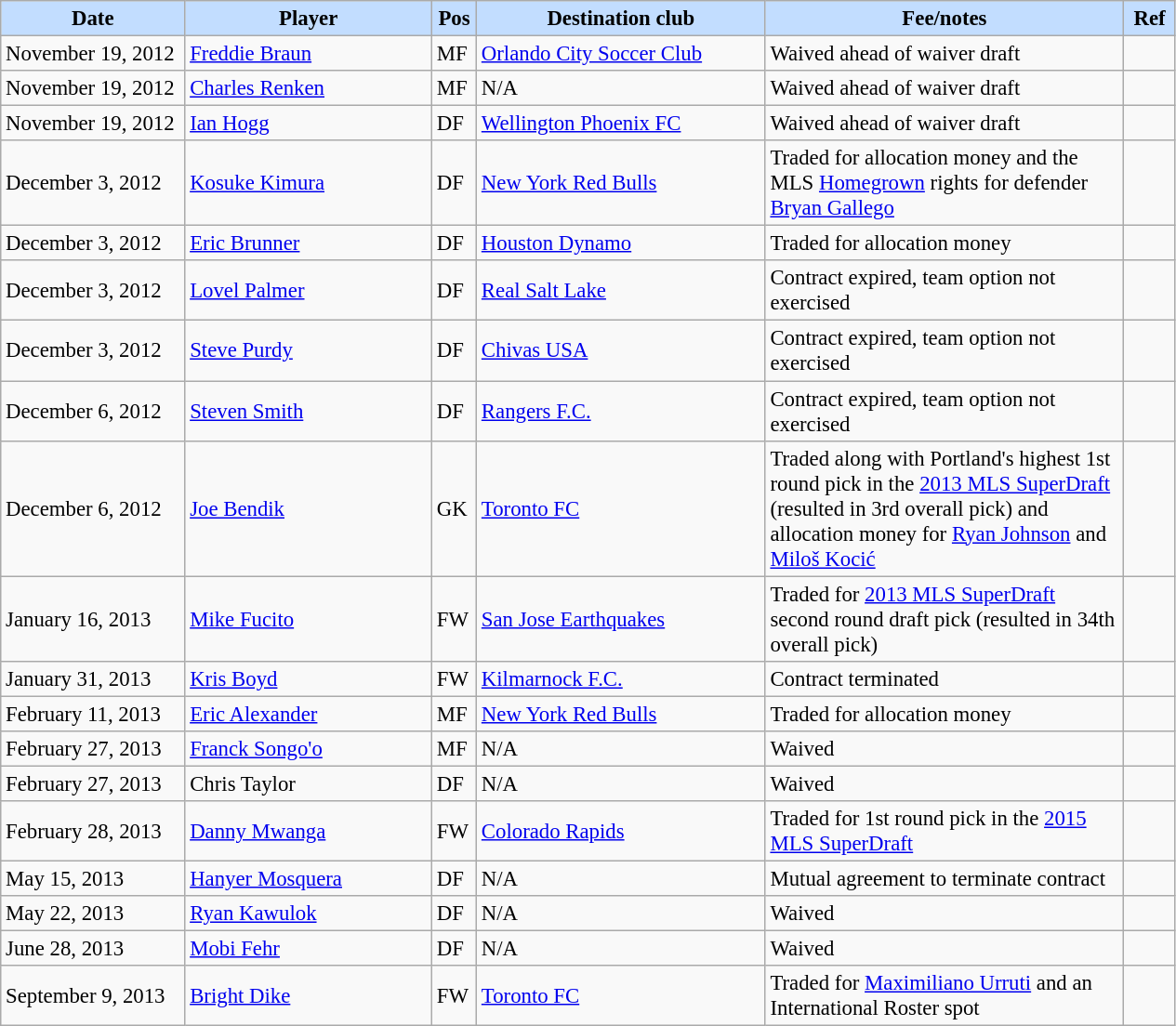<table class="wikitable" style="text-align:left; font-size:95%;">
<tr>
<th style="background:#c2ddff; width:125px;">Date</th>
<th style="background:#c2ddff; width:170px;">Player</th>
<th style="background:#c2ddff; width:25px;">Pos</th>
<th style="background:#c2ddff; width:200px;">Destination club</th>
<th style="background:#c2ddff; width:250px;">Fee/notes</th>
<th style="background:#c2ddff; width:30px;">Ref</th>
</tr>
<tr>
<td>November 19, 2012</td>
<td> <a href='#'>Freddie Braun</a></td>
<td>MF</td>
<td><a href='#'>Orlando City Soccer Club</a></td>
<td>Waived ahead of waiver draft</td>
<td></td>
</tr>
<tr>
<td>November 19, 2012</td>
<td> <a href='#'>Charles Renken</a></td>
<td>MF</td>
<td>N/A</td>
<td>Waived ahead of waiver draft</td>
<td></td>
</tr>
<tr>
<td>November 19, 2012</td>
<td> <a href='#'>Ian Hogg</a></td>
<td>DF</td>
<td> <a href='#'>Wellington Phoenix FC</a></td>
<td>Waived ahead of waiver draft</td>
<td></td>
</tr>
<tr>
<td>December 3, 2012</td>
<td> <a href='#'>Kosuke Kimura</a></td>
<td>DF</td>
<td> <a href='#'>New York Red Bulls</a></td>
<td>Traded for allocation money and the MLS <a href='#'>Homegrown</a> rights for defender <a href='#'>Bryan Gallego</a></td>
<td></td>
</tr>
<tr>
<td>December 3, 2012</td>
<td> <a href='#'>Eric Brunner</a></td>
<td>DF</td>
<td> <a href='#'>Houston Dynamo</a></td>
<td>Traded for allocation money</td>
<td></td>
</tr>
<tr>
<td>December 3, 2012</td>
<td> <a href='#'>Lovel Palmer</a></td>
<td>DF</td>
<td> <a href='#'>Real Salt Lake</a></td>
<td>Contract expired, team option not exercised</td>
<td></td>
</tr>
<tr>
<td>December 3, 2012</td>
<td> <a href='#'>Steve Purdy</a></td>
<td>DF</td>
<td> <a href='#'>Chivas USA</a></td>
<td>Contract expired, team option not exercised</td>
<td></td>
</tr>
<tr>
<td>December 6, 2012</td>
<td> <a href='#'>Steven Smith</a></td>
<td>DF</td>
<td> <a href='#'>Rangers F.C.</a></td>
<td>Contract expired, team option not exercised</td>
<td></td>
</tr>
<tr>
<td>December 6, 2012</td>
<td> <a href='#'>Joe Bendik</a></td>
<td>GK</td>
<td> <a href='#'>Toronto FC</a></td>
<td>Traded along with Portland's highest 1st round pick in the <a href='#'>2013 MLS SuperDraft</a> (resulted in 3rd overall pick) and allocation money for <a href='#'>Ryan Johnson</a> and <a href='#'>Miloš Kocić</a></td>
<td></td>
</tr>
<tr>
<td>January 16, 2013</td>
<td> <a href='#'>Mike Fucito</a></td>
<td>FW</td>
<td> <a href='#'>San Jose Earthquakes</a></td>
<td>Traded for <a href='#'>2013 MLS SuperDraft</a> second round draft pick (resulted in 34th overall pick)</td>
<td></td>
</tr>
<tr>
<td>January 31, 2013</td>
<td> <a href='#'>Kris Boyd</a></td>
<td>FW</td>
<td> <a href='#'>Kilmarnock F.C.</a></td>
<td>Contract terminated</td>
<td></td>
</tr>
<tr>
<td>February 11, 2013</td>
<td> <a href='#'>Eric Alexander</a></td>
<td>MF</td>
<td><a href='#'>New York Red Bulls</a></td>
<td>Traded for allocation money</td>
<td></td>
</tr>
<tr>
<td>February 27, 2013</td>
<td> <a href='#'>Franck Songo'o</a></td>
<td>MF</td>
<td>N/A</td>
<td>Waived</td>
<td></td>
</tr>
<tr>
<td>February 27, 2013</td>
<td> Chris Taylor</td>
<td>DF</td>
<td>N/A</td>
<td>Waived</td>
<td></td>
</tr>
<tr>
<td>February 28, 2013</td>
<td> <a href='#'>Danny Mwanga</a></td>
<td>FW</td>
<td> <a href='#'>Colorado Rapids</a></td>
<td>Traded for 1st round pick in the <a href='#'>2015 MLS SuperDraft</a></td>
<td></td>
</tr>
<tr>
<td>May 15, 2013</td>
<td> <a href='#'>Hanyer Mosquera</a></td>
<td>DF</td>
<td>N/A</td>
<td>Mutual agreement to terminate contract</td>
<td></td>
</tr>
<tr>
<td>May 22, 2013</td>
<td> <a href='#'>Ryan Kawulok</a></td>
<td>DF</td>
<td>N/A</td>
<td>Waived</td>
<td></td>
</tr>
<tr>
<td>June 28, 2013</td>
<td> <a href='#'>Mobi Fehr</a></td>
<td>DF</td>
<td>N/A</td>
<td>Waived</td>
<td></td>
</tr>
<tr>
<td>September 9, 2013</td>
<td> <a href='#'>Bright Dike</a></td>
<td>FW</td>
<td> <a href='#'>Toronto FC</a></td>
<td>Traded for <a href='#'>Maximiliano Urruti</a> and an International Roster spot</td>
<td></td>
</tr>
</table>
